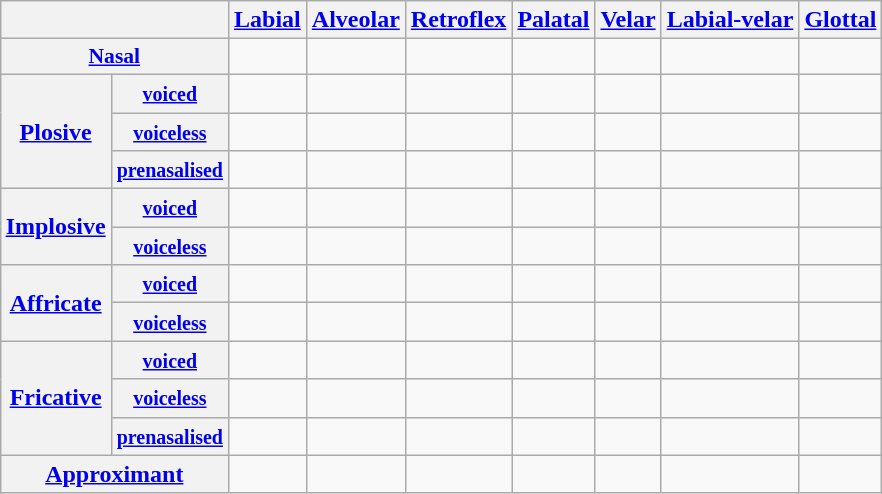<table class="wikitable" style="margin: auto;text-align:center;">
<tr>
<th colspan=2></th>
<th><a href='#'>Labial</a></th>
<th><a href='#'>Alveolar</a></th>
<th><a href='#'>Retroflex</a></th>
<th><a href='#'>Palatal</a></th>
<th><a href='#'>Velar</a></th>
<th><a href='#'>Labial-velar</a></th>
<th><a href='#'>Glottal</a></th>
</tr>
<tr>
<th colspan=2 style=font-size:90%><a href='#'>Nasal</a></th>
<td></td>
<td></td>
<td></td>
<td></td>
<td></td>
<td></td>
<td></td>
</tr>
<tr>
<th rowspan=3><a href='#'>Plosive</a></th>
<th><small><a href='#'>voiced</a></small></th>
<td></td>
<td></td>
<td></td>
<td></td>
<td></td>
<td></td>
<td></td>
</tr>
<tr>
<th><small><a href='#'>voiceless</a></small></th>
<td></td>
<td></td>
<td></td>
<td></td>
<td></td>
<td></td>
<td></td>
</tr>
<tr>
<th><small><a href='#'>prenasalised</a></small></th>
<td></td>
<td></td>
<td></td>
<td></td>
<td></td>
<td></td>
<td></td>
</tr>
<tr>
<th rowspan=2><a href='#'>Implosive</a></th>
<th><small><a href='#'>voiced</a></small></th>
<td></td>
<td></td>
<td></td>
<td></td>
<td></td>
<td></td>
<td></td>
</tr>
<tr>
<th><small><a href='#'>voiceless</a></small></th>
<td></td>
<td></td>
<td></td>
<td></td>
<td></td>
<td></td>
<td></td>
</tr>
<tr>
<th rowspan=2><a href='#'>Affricate</a></th>
<th><small><a href='#'>voiced</a></small></th>
<td></td>
<td></td>
<td></td>
<td></td>
<td></td>
<td></td>
<td></td>
</tr>
<tr>
<th><small><a href='#'>voiceless</a></small></th>
<td></td>
<td></td>
<td></td>
<td></td>
<td></td>
<td></td>
<td></td>
</tr>
<tr>
<th rowspan=3><a href='#'>Fricative</a></th>
<th><small><a href='#'>voiced</a></small></th>
<td></td>
<td></td>
<td></td>
<td></td>
<td></td>
<td></td>
<td></td>
</tr>
<tr>
<th><small><a href='#'>voiceless</a></small></th>
<td></td>
<td></td>
<td></td>
<td></td>
<td></td>
<td></td>
<td></td>
</tr>
<tr>
<th><small><a href='#'>prenasalised</a></small></th>
<td></td>
<td></td>
<td></td>
<td></td>
<td></td>
<td></td>
<td></td>
</tr>
<tr>
<th colspan=2><a href='#'>Approximant</a></th>
<td></td>
<td></td>
<td></td>
<td></td>
<td></td>
<td></td>
<td></td>
</tr>
</table>
